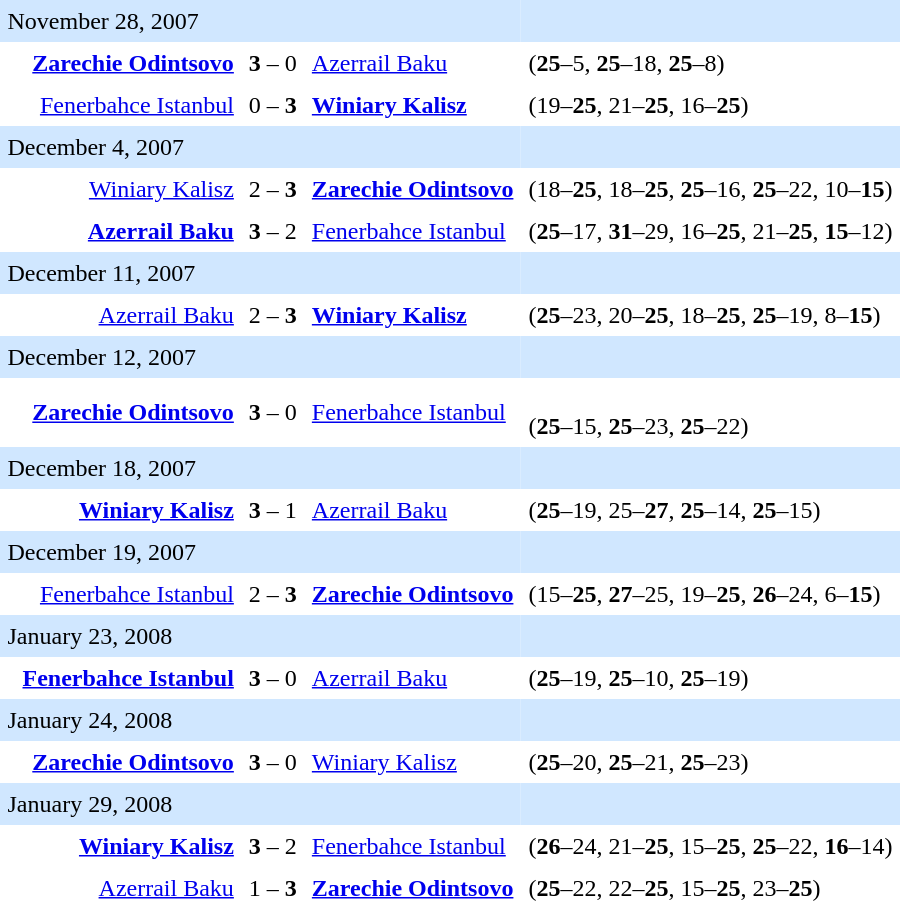<table style=border-collapse:collapse  cellspacing=0 cellpadding=5>
<tr bgcolor=#D0E7FF>
<td colspan="4">November 28, 2007</td>
<td></td>
</tr>
<tr>
<td></td>
<td align=right><strong><a href='#'>Zarechie Odintsovo</a></strong> </td>
<td><strong>3</strong> – 0</td>
<td> <a href='#'>Azerrail Baku</a></td>
<td>(<strong>25</strong>–5, <strong>25</strong>–18, <strong>25</strong>–8)</td>
</tr>
<tr>
<td></td>
<td align=right><a href='#'>Fenerbahce Istanbul</a> </td>
<td>0 – <strong>3</strong></td>
<td> <strong><a href='#'>Winiary Kalisz</a></strong></td>
<td>(19–<strong>25</strong>, 21–<strong>25</strong>, 16–<strong>25</strong>)</td>
</tr>
<tr bgcolor=#D0E7FF>
<td colspan="4">December 4, 2007</td>
<td></td>
</tr>
<tr>
<td></td>
<td align=right><a href='#'>Winiary Kalisz</a> </td>
<td>2 – <strong>3</strong></td>
<td> <strong><a href='#'>Zarechie Odintsovo</a></strong></td>
<td>(18–<strong>25</strong>, 18–<strong>25</strong>,  <strong>25</strong>–16, <strong>25</strong>–22, 10–<strong>15</strong>)</td>
</tr>
<tr>
<td></td>
<td align=right><strong><a href='#'>Azerrail Baku</a></strong> </td>
<td><strong>3</strong> – 2</td>
<td> <a href='#'>Fenerbahce Istanbul</a></td>
<td>(<strong>25</strong>–17, <strong>31</strong>–29, 16–<strong>25</strong>, 21–<strong>25</strong>, <strong>15</strong>–12)</td>
</tr>
<tr bgcolor=#D0E7FF>
<td colspan="4">December 11, 2007</td>
<td></td>
</tr>
<tr>
<td></td>
<td align=right><a href='#'>Azerrail Baku</a> </td>
<td>2 – <strong>3</strong></td>
<td> <strong><a href='#'>Winiary Kalisz</a></strong></td>
<td>(<strong>25</strong>–23, 20–<strong>25</strong>, 18–<strong>25</strong>, <strong>25</strong>–19, 8–<strong>15</strong>)</td>
</tr>
<tr bgcolor=#D0E7FF>
<td colspan="4">December 12, 2007</td>
<td></td>
</tr>
<tr>
<td></td>
<td align=right><strong><a href='#'>Zarechie Odintsovo</a></strong> </td>
<td><strong>3</strong> – 0</td>
<td> <a href='#'>Fenerbahce Istanbul</a></td>
<td><br>(<strong>25</strong>–15, <strong>25</strong>–23, <strong>25</strong>–22)</td>
</tr>
<tr bgcolor=#D0E7FF>
<td colspan="4">December 18, 2007</td>
<td></td>
</tr>
<tr>
<td></td>
<td align=right><strong><a href='#'>Winiary Kalisz</a></strong> </td>
<td><strong>3</strong> – 1</td>
<td> <a href='#'>Azerrail Baku</a></td>
<td>(<strong>25</strong>–19, 25–<strong>27</strong>, <strong>25</strong>–14, <strong>25</strong>–15)</td>
</tr>
<tr bgcolor=#D0E7FF>
<td colspan="4">December 19, 2007</td>
<td></td>
</tr>
<tr>
<td></td>
<td align=right><a href='#'>Fenerbahce Istanbul</a> </td>
<td>2 – <strong>3</strong></td>
<td> <strong><a href='#'>Zarechie Odintsovo</a></strong></td>
<td>(15–<strong>25</strong>, <strong>27</strong>–25, 19–<strong>25</strong>, <strong>26</strong>–24, 6–<strong>15</strong>)</td>
</tr>
<tr bgcolor=#D0E7FF>
<td colspan="4">January 23, 2008</td>
<td></td>
</tr>
<tr>
<td></td>
<td align=right><strong><a href='#'>Fenerbahce Istanbul</a></strong> </td>
<td><strong>3</strong> – 0</td>
<td> <a href='#'>Azerrail Baku</a></td>
<td>(<strong>25</strong>–19, <strong>25</strong>–10, <strong>25</strong>–19)</td>
</tr>
<tr bgcolor=#D0E7FF>
<td colspan="4">January 24, 2008</td>
<td></td>
</tr>
<tr>
<td></td>
<td align=right><strong><a href='#'>Zarechie Odintsovo</a></strong> </td>
<td><strong>3</strong> – 0</td>
<td> <a href='#'>Winiary Kalisz</a></td>
<td>(<strong>25</strong>–20, <strong>25</strong>–21, <strong>25</strong>–23)</td>
</tr>
<tr bgcolor=#D0E7FF>
<td colspan="4">January 29, 2008</td>
<td></td>
</tr>
<tr>
<td></td>
<td align=right><strong><a href='#'>Winiary Kalisz</a></strong> </td>
<td><strong>3</strong> – 2</td>
<td> <a href='#'>Fenerbahce Istanbul</a></td>
<td>(<strong>26</strong>–24, 21–<strong>25</strong>, 15–<strong>25</strong>, <strong>25</strong>–22, <strong>16</strong>–14)</td>
</tr>
<tr>
<td></td>
<td align=right><a href='#'>Azerrail Baku</a> </td>
<td>1 – <strong>3</strong></td>
<td> <strong><a href='#'>Zarechie Odintsovo</a></strong></td>
<td>(<strong>25</strong>–22, 22–<strong>25</strong>, 15–<strong>25</strong>, 23–<strong>25</strong>)</td>
</tr>
<tr>
</tr>
</table>
